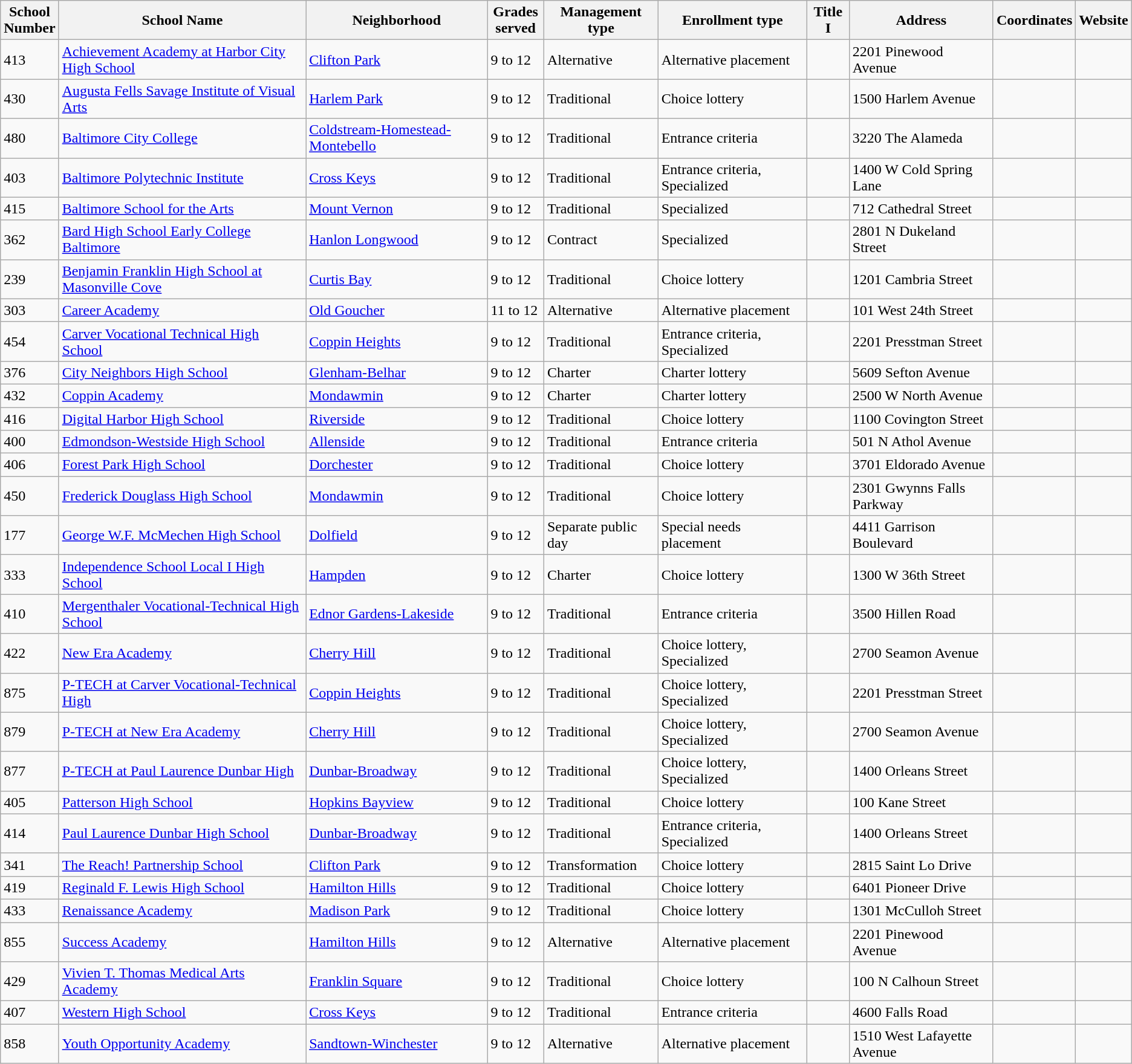<table class="wikitable sortable">
<tr>
<th width="5%">School Number</th>
<th>School Name</th>
<th>Neighborhood</th>
<th width="5%">Grades served</th>
<th>Management type</th>
<th>Enrollment type</th>
<th>Title I</th>
<th>Address</th>
<th>Coordinates</th>
<th>Website</th>
</tr>
<tr>
<td>413</td>
<td><a href='#'>Achievement Academy at Harbor City High School</a></td>
<td><a href='#'>Clifton Park</a></td>
<td>9 to 12</td>
<td>Alternative</td>
<td>Alternative placement</td>
<td></td>
<td>2201 Pinewood Avenue</td>
<td></td>
<td></td>
</tr>
<tr>
<td>430</td>
<td><a href='#'>Augusta Fells Savage Institute of Visual Arts</a></td>
<td><a href='#'>Harlem Park</a></td>
<td>9 to 12</td>
<td>Traditional</td>
<td>Choice lottery</td>
<td></td>
<td>1500 Harlem Avenue</td>
<td></td>
<td></td>
</tr>
<tr>
<td>480</td>
<td><a href='#'>Baltimore City College</a></td>
<td><a href='#'>Coldstream-Homestead-Montebello</a></td>
<td>9 to 12</td>
<td>Traditional</td>
<td>Entrance criteria</td>
<td></td>
<td>3220 The Alameda</td>
<td></td>
<td> </td>
</tr>
<tr>
<td>403</td>
<td><a href='#'>Baltimore Polytechnic Institute</a></td>
<td><a href='#'>Cross Keys</a></td>
<td>9 to 12</td>
<td>Traditional</td>
<td>Entrance criteria, Specialized</td>
<td></td>
<td>1400 W Cold Spring Lane</td>
<td></td>
<td> </td>
</tr>
<tr>
<td>415</td>
<td><a href='#'>Baltimore School for the Arts</a></td>
<td><a href='#'>Mount Vernon</a></td>
<td>9 to 12</td>
<td>Traditional</td>
<td>Specialized</td>
<td></td>
<td>712 Cathedral Street</td>
<td></td>
<td> </td>
</tr>
<tr>
<td>362</td>
<td><a href='#'>Bard High School Early College Baltimore</a></td>
<td><a href='#'>Hanlon Longwood</a></td>
<td>9 to 12</td>
<td>Contract</td>
<td>Specialized</td>
<td></td>
<td>2801 N Dukeland Street</td>
<td></td>
<td> </td>
</tr>
<tr>
<td>239</td>
<td><a href='#'>Benjamin Franklin High School at Masonville Cove</a></td>
<td><a href='#'>Curtis Bay</a></td>
<td>9 to 12</td>
<td>Traditional</td>
<td>Choice lottery</td>
<td></td>
<td>1201 Cambria Street</td>
<td></td>
<td></td>
</tr>
<tr>
<td>303</td>
<td><a href='#'>Career Academy</a></td>
<td><a href='#'>Old Goucher</a></td>
<td>11 to 12</td>
<td>Alternative</td>
<td>Alternative placement</td>
<td></td>
<td>101 West 24th Street</td>
<td></td>
<td></td>
</tr>
<tr>
<td>454</td>
<td><a href='#'>Carver Vocational Technical High School</a></td>
<td><a href='#'>Coppin Heights</a></td>
<td>9 to 12</td>
<td>Traditional</td>
<td>Entrance criteria, Specialized</td>
<td></td>
<td>2201 Presstman Street</td>
<td></td>
<td></td>
</tr>
<tr>
<td>376</td>
<td><a href='#'>City Neighbors High School</a></td>
<td><a href='#'>Glenham-Belhar</a></td>
<td>9 to 12</td>
<td>Charter</td>
<td>Charter lottery</td>
<td></td>
<td>5609 Sefton Avenue</td>
<td></td>
<td> </td>
</tr>
<tr>
<td>432</td>
<td><a href='#'>Coppin Academy</a></td>
<td><a href='#'>Mondawmin</a></td>
<td>9 to 12</td>
<td>Charter</td>
<td>Charter lottery</td>
<td></td>
<td>2500 W North Avenue</td>
<td></td>
<td> </td>
</tr>
<tr>
<td>416</td>
<td><a href='#'>Digital Harbor High School</a></td>
<td><a href='#'>Riverside</a></td>
<td>9 to 12</td>
<td>Traditional</td>
<td>Choice lottery</td>
<td></td>
<td>1100 Covington Street</td>
<td></td>
<td></td>
</tr>
<tr>
<td>400</td>
<td><a href='#'>Edmondson-Westside High School</a></td>
<td><a href='#'>Allenside</a></td>
<td>9 to 12</td>
<td>Traditional</td>
<td>Entrance criteria</td>
<td></td>
<td>501 N Athol Avenue</td>
<td></td>
<td> </td>
</tr>
<tr>
<td>406</td>
<td><a href='#'>Forest Park High School</a></td>
<td><a href='#'>Dorchester</a></td>
<td>9 to 12</td>
<td>Traditional</td>
<td>Choice lottery</td>
<td></td>
<td>3701 Eldorado Avenue</td>
<td></td>
<td></td>
</tr>
<tr>
<td>450</td>
<td><a href='#'>Frederick Douglass High School</a></td>
<td><a href='#'>Mondawmin</a></td>
<td>9 to 12</td>
<td>Traditional</td>
<td>Choice lottery</td>
<td></td>
<td>2301 Gwynns Falls Parkway</td>
<td></td>
<td> </td>
</tr>
<tr>
<td>177</td>
<td><a href='#'>George W.F. McMechen High School</a></td>
<td><a href='#'>Dolfield</a></td>
<td>9 to 12</td>
<td>Separate public day</td>
<td>Special needs placement</td>
<td></td>
<td>4411 Garrison Boulevard</td>
<td></td>
<td></td>
</tr>
<tr>
<td>333</td>
<td><a href='#'>Independence School Local I High School</a></td>
<td><a href='#'>Hampden</a></td>
<td>9 to 12</td>
<td>Charter</td>
<td>Choice lottery</td>
<td></td>
<td>1300 W 36th Street</td>
<td></td>
<td></td>
</tr>
<tr>
<td>410</td>
<td><a href='#'>Mergenthaler Vocational-Technical High School</a></td>
<td><a href='#'>Ednor Gardens-Lakeside</a></td>
<td>9 to 12</td>
<td>Traditional</td>
<td>Entrance criteria</td>
<td></td>
<td>3500 Hillen Road</td>
<td></td>
<td> </td>
</tr>
<tr>
<td>422</td>
<td><a href='#'>New Era Academy</a></td>
<td><a href='#'>Cherry Hill</a></td>
<td>9 to 12</td>
<td>Traditional</td>
<td>Choice lottery, Specialized</td>
<td></td>
<td>2700 Seamon Avenue</td>
<td></td>
<td> </td>
</tr>
<tr>
<td>875</td>
<td><a href='#'>P-TECH at Carver Vocational-Technical High</a></td>
<td><a href='#'>Coppin Heights</a></td>
<td>9 to 12</td>
<td>Traditional</td>
<td>Choice lottery, Specialized</td>
<td></td>
<td>2201 Presstman Street</td>
<td></td>
<td></td>
</tr>
<tr>
<td>879</td>
<td><a href='#'>P-TECH at New Era Academy</a></td>
<td><a href='#'>Cherry Hill</a></td>
<td>9 to 12</td>
<td>Traditional</td>
<td>Choice lottery, Specialized</td>
<td></td>
<td>2700 Seamon Avenue</td>
<td></td>
<td></td>
</tr>
<tr>
<td>877</td>
<td><a href='#'>P-TECH at Paul Laurence Dunbar High</a></td>
<td><a href='#'>Dunbar-Broadway</a></td>
<td>9 to 12</td>
<td>Traditional</td>
<td>Choice lottery, Specialized</td>
<td></td>
<td>1400 Orleans Street</td>
<td></td>
<td></td>
</tr>
<tr>
<td>405</td>
<td><a href='#'>Patterson High School</a></td>
<td><a href='#'>Hopkins Bayview</a></td>
<td>9 to 12</td>
<td>Traditional</td>
<td>Choice lottery</td>
<td></td>
<td>100 Kane Street</td>
<td></td>
<td></td>
</tr>
<tr>
<td>414</td>
<td><a href='#'>Paul Laurence Dunbar High School</a></td>
<td><a href='#'>Dunbar-Broadway</a></td>
<td>9 to 12</td>
<td>Traditional</td>
<td>Entrance criteria, Specialized</td>
<td></td>
<td>1400 Orleans Street</td>
<td></td>
<td></td>
</tr>
<tr>
<td>341</td>
<td><a href='#'>The Reach! Partnership School</a></td>
<td><a href='#'>Clifton Park</a></td>
<td>9 to 12</td>
<td>Transformation</td>
<td>Choice lottery</td>
<td></td>
<td>2815 Saint Lo Drive</td>
<td></td>
<td></td>
</tr>
<tr>
<td>419</td>
<td><a href='#'>Reginald F. Lewis High School</a></td>
<td><a href='#'>Hamilton Hills</a></td>
<td>9 to 12</td>
<td>Traditional</td>
<td>Choice lottery</td>
<td></td>
<td>6401 Pioneer Drive</td>
<td></td>
<td> </td>
</tr>
<tr>
<td>433</td>
<td><a href='#'>Renaissance Academy</a></td>
<td><a href='#'>Madison Park</a></td>
<td>9 to 12</td>
<td>Traditional</td>
<td>Choice lottery</td>
<td></td>
<td>1301 McCulloh Street</td>
<td></td>
<td></td>
</tr>
<tr>
<td>855</td>
<td><a href='#'>Success Academy</a></td>
<td><a href='#'>Hamilton Hills</a></td>
<td>9 to 12</td>
<td>Alternative</td>
<td>Alternative placement</td>
<td></td>
<td>2201 Pinewood Avenue</td>
<td></td>
<td></td>
</tr>
<tr>
<td>429</td>
<td><a href='#'>Vivien T. Thomas Medical Arts Academy</a></td>
<td><a href='#'>Franklin Square</a></td>
<td>9 to 12</td>
<td>Traditional</td>
<td>Choice lottery</td>
<td></td>
<td>100 N Calhoun Street</td>
<td></td>
<td></td>
</tr>
<tr>
<td>407</td>
<td><a href='#'>Western High School</a></td>
<td><a href='#'>Cross Keys</a></td>
<td>9 to 12</td>
<td>Traditional</td>
<td>Entrance criteria</td>
<td></td>
<td>4600 Falls Road</td>
<td></td>
<td> </td>
</tr>
<tr>
<td>858</td>
<td><a href='#'>Youth Opportunity Academy</a></td>
<td><a href='#'>Sandtown-Winchester</a></td>
<td>9 to 12</td>
<td>Alternative</td>
<td>Alternative placement</td>
<td></td>
<td>1510 West Lafayette Avenue</td>
<td></td>
<td></td>
</tr>
</table>
